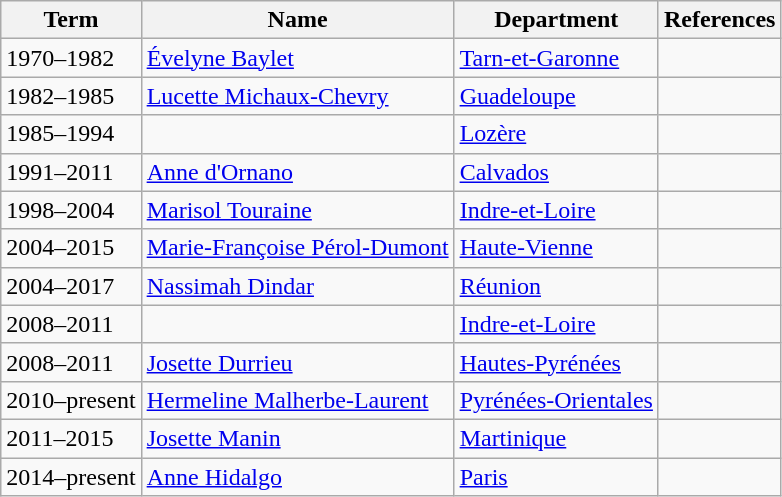<table class="wikitable sortable">
<tr>
<th>Term</th>
<th>Name</th>
<th>Department</th>
<th>References</th>
</tr>
<tr>
<td>1970–1982</td>
<td><a href='#'>Évelyne Baylet</a></td>
<td><a href='#'>Tarn-et-Garonne</a></td>
<td></td>
</tr>
<tr>
<td>1982–1985</td>
<td><a href='#'>Lucette Michaux-Chevry</a></td>
<td><a href='#'>Guadeloupe</a></td>
<td></td>
</tr>
<tr>
<td>1985–1994</td>
<td></td>
<td><a href='#'>Lozère</a></td>
<td></td>
</tr>
<tr>
<td>1991–2011</td>
<td><a href='#'>Anne d'Ornano</a></td>
<td><a href='#'>Calvados</a></td>
<td></td>
</tr>
<tr>
<td>1998–2004</td>
<td><a href='#'>Marisol Touraine</a></td>
<td><a href='#'>Indre-et-Loire</a></td>
<td></td>
</tr>
<tr>
<td>2004–2015</td>
<td><a href='#'>Marie-Françoise Pérol-Dumont</a></td>
<td><a href='#'>Haute-Vienne</a></td>
<td></td>
</tr>
<tr>
<td>2004–2017</td>
<td><a href='#'>Nassimah Dindar</a></td>
<td><a href='#'>Réunion</a></td>
<td></td>
</tr>
<tr>
<td>2008–2011</td>
<td></td>
<td><a href='#'>Indre-et-Loire</a></td>
<td></td>
</tr>
<tr>
<td>2008–2011</td>
<td><a href='#'>Josette Durrieu</a></td>
<td><a href='#'>Hautes-Pyrénées</a></td>
<td></td>
</tr>
<tr>
<td>2010–present</td>
<td><a href='#'>Hermeline Malherbe-Laurent</a></td>
<td><a href='#'>Pyrénées-Orientales</a></td>
<td></td>
</tr>
<tr>
<td>2011–2015</td>
<td><a href='#'>Josette Manin</a></td>
<td><a href='#'>Martinique</a></td>
<td></td>
</tr>
<tr>
<td>2014–present</td>
<td><a href='#'>Anne Hidalgo</a></td>
<td><a href='#'>Paris</a></td>
<td></td>
</tr>
</table>
